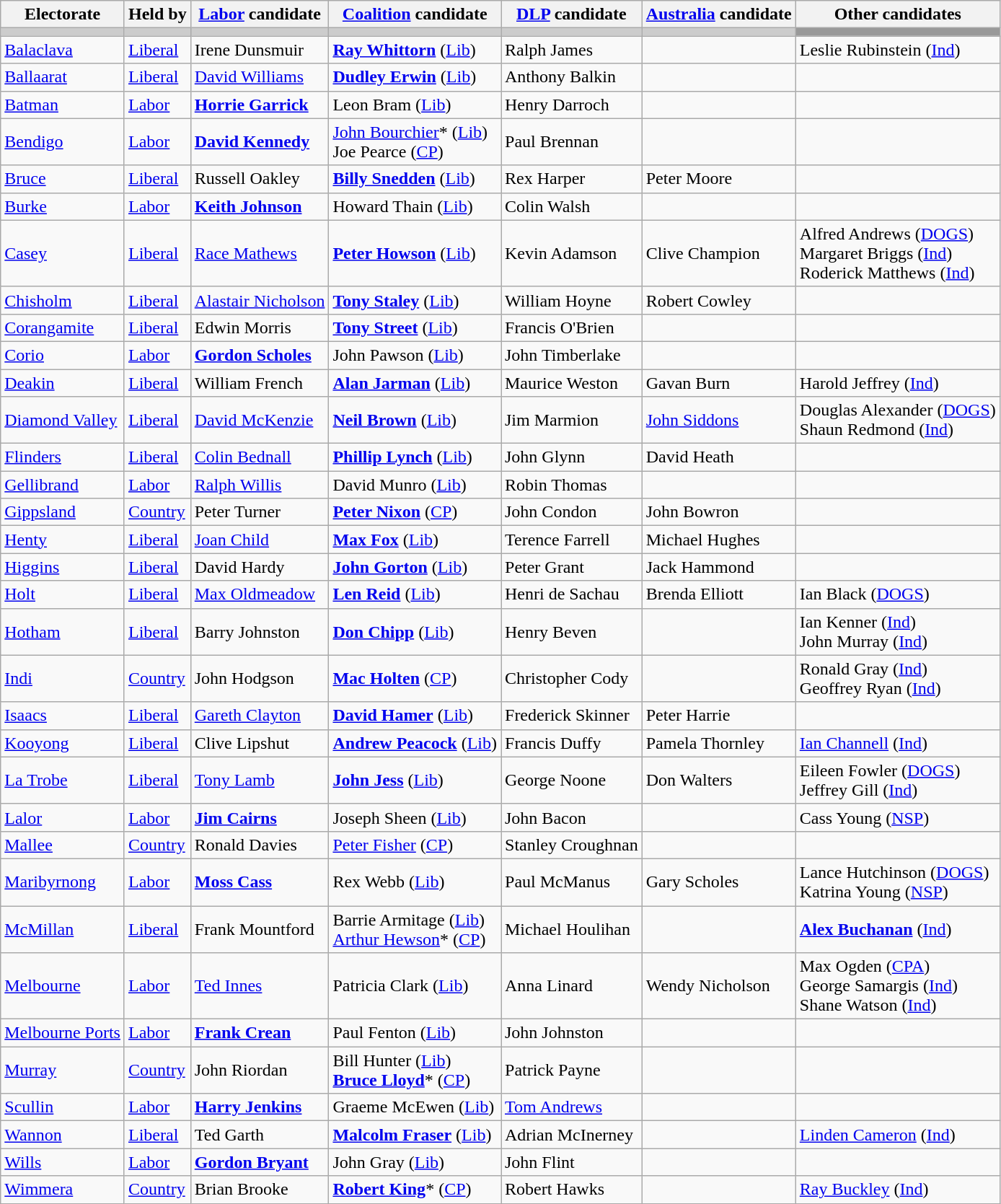<table class="wikitable">
<tr>
<th>Electorate</th>
<th>Held by</th>
<th><a href='#'>Labor</a> candidate</th>
<th><a href='#'>Coalition</a> candidate</th>
<th><a href='#'>DLP</a> candidate</th>
<th><a href='#'>Australia</a> candidate</th>
<th>Other candidates</th>
</tr>
<tr bgcolor="#cccccc">
<td></td>
<td></td>
<td></td>
<td></td>
<td></td>
<td></td>
<td bgcolor="#999999"></td>
</tr>
<tr>
<td><a href='#'>Balaclava</a></td>
<td><a href='#'>Liberal</a></td>
<td>Irene Dunsmuir</td>
<td><strong><a href='#'>Ray Whittorn</a></strong> (<a href='#'>Lib</a>)</td>
<td>Ralph James</td>
<td></td>
<td>Leslie Rubinstein (<a href='#'>Ind</a>)</td>
</tr>
<tr>
<td><a href='#'>Ballaarat</a></td>
<td><a href='#'>Liberal</a></td>
<td><a href='#'>David Williams</a></td>
<td><strong><a href='#'>Dudley Erwin</a></strong> (<a href='#'>Lib</a>)</td>
<td>Anthony Balkin</td>
<td></td>
<td></td>
</tr>
<tr>
<td><a href='#'>Batman</a></td>
<td><a href='#'>Labor</a></td>
<td><strong><a href='#'>Horrie Garrick</a></strong></td>
<td>Leon Bram (<a href='#'>Lib</a>)</td>
<td>Henry Darroch</td>
<td></td>
<td></td>
</tr>
<tr>
<td><a href='#'>Bendigo</a></td>
<td><a href='#'>Labor</a></td>
<td><strong><a href='#'>David Kennedy</a></strong></td>
<td><a href='#'>John Bourchier</a>* (<a href='#'>Lib</a>)<br>Joe Pearce (<a href='#'>CP</a>)</td>
<td>Paul Brennan</td>
<td></td>
<td></td>
</tr>
<tr>
<td><a href='#'>Bruce</a></td>
<td><a href='#'>Liberal</a></td>
<td>Russell Oakley</td>
<td><strong><a href='#'>Billy Snedden</a></strong> (<a href='#'>Lib</a>)</td>
<td>Rex Harper</td>
<td>Peter Moore</td>
<td></td>
</tr>
<tr>
<td><a href='#'>Burke</a></td>
<td><a href='#'>Labor</a></td>
<td><strong><a href='#'>Keith Johnson</a></strong></td>
<td>Howard Thain (<a href='#'>Lib</a>)</td>
<td>Colin Walsh</td>
<td></td>
<td></td>
</tr>
<tr>
<td><a href='#'>Casey</a></td>
<td><a href='#'>Liberal</a></td>
<td><a href='#'>Race Mathews</a></td>
<td><strong><a href='#'>Peter Howson</a></strong> (<a href='#'>Lib</a>)</td>
<td>Kevin Adamson</td>
<td>Clive Champion</td>
<td>Alfred Andrews (<a href='#'>DOGS</a>)<br>Margaret Briggs (<a href='#'>Ind</a>)<br>Roderick Matthews (<a href='#'>Ind</a>)</td>
</tr>
<tr>
<td><a href='#'>Chisholm</a></td>
<td><a href='#'>Liberal</a></td>
<td><a href='#'>Alastair Nicholson</a></td>
<td><strong><a href='#'>Tony Staley</a></strong> (<a href='#'>Lib</a>)</td>
<td>William Hoyne</td>
<td>Robert Cowley</td>
<td></td>
</tr>
<tr>
<td><a href='#'>Corangamite</a></td>
<td><a href='#'>Liberal</a></td>
<td>Edwin Morris</td>
<td><strong><a href='#'>Tony Street</a></strong> (<a href='#'>Lib</a>)</td>
<td>Francis O'Brien</td>
<td></td>
<td></td>
</tr>
<tr>
<td><a href='#'>Corio</a></td>
<td><a href='#'>Labor</a></td>
<td><strong><a href='#'>Gordon Scholes</a></strong></td>
<td>John Pawson (<a href='#'>Lib</a>)</td>
<td>John Timberlake</td>
<td></td>
<td></td>
</tr>
<tr>
<td><a href='#'>Deakin</a></td>
<td><a href='#'>Liberal</a></td>
<td>William French</td>
<td><strong><a href='#'>Alan Jarman</a></strong> (<a href='#'>Lib</a>)</td>
<td>Maurice Weston</td>
<td>Gavan Burn</td>
<td>Harold Jeffrey (<a href='#'>Ind</a>)</td>
</tr>
<tr>
<td><a href='#'>Diamond Valley</a></td>
<td><a href='#'>Liberal</a></td>
<td><a href='#'>David McKenzie</a></td>
<td><strong><a href='#'>Neil Brown</a></strong> (<a href='#'>Lib</a>)</td>
<td>Jim Marmion</td>
<td><a href='#'>John Siddons</a></td>
<td>Douglas Alexander (<a href='#'>DOGS</a>)<br>Shaun Redmond (<a href='#'>Ind</a>)</td>
</tr>
<tr>
<td><a href='#'>Flinders</a></td>
<td><a href='#'>Liberal</a></td>
<td><a href='#'>Colin Bednall</a></td>
<td><strong><a href='#'>Phillip Lynch</a></strong> (<a href='#'>Lib</a>)</td>
<td>John Glynn</td>
<td>David Heath</td>
<td></td>
</tr>
<tr>
<td><a href='#'>Gellibrand</a></td>
<td><a href='#'>Labor</a></td>
<td><a href='#'>Ralph Willis</a></td>
<td>David Munro (<a href='#'>Lib</a>)</td>
<td>Robin Thomas</td>
<td></td>
<td></td>
</tr>
<tr>
<td><a href='#'>Gippsland</a></td>
<td><a href='#'>Country</a></td>
<td>Peter Turner</td>
<td><strong><a href='#'>Peter Nixon</a></strong> (<a href='#'>CP</a>)</td>
<td>John Condon</td>
<td>John Bowron</td>
<td></td>
</tr>
<tr>
<td><a href='#'>Henty</a></td>
<td><a href='#'>Liberal</a></td>
<td><a href='#'>Joan Child</a></td>
<td><strong><a href='#'>Max Fox</a></strong> (<a href='#'>Lib</a>)</td>
<td>Terence Farrell</td>
<td>Michael Hughes</td>
<td></td>
</tr>
<tr>
<td><a href='#'>Higgins</a></td>
<td><a href='#'>Liberal</a></td>
<td>David Hardy</td>
<td><strong><a href='#'>John Gorton</a></strong> (<a href='#'>Lib</a>)</td>
<td>Peter Grant</td>
<td>Jack Hammond</td>
<td></td>
</tr>
<tr>
<td><a href='#'>Holt</a></td>
<td><a href='#'>Liberal</a></td>
<td><a href='#'>Max Oldmeadow</a></td>
<td><strong><a href='#'>Len Reid</a></strong> (<a href='#'>Lib</a>)</td>
<td>Henri de Sachau</td>
<td>Brenda Elliott</td>
<td>Ian Black (<a href='#'>DOGS</a>)</td>
</tr>
<tr>
<td><a href='#'>Hotham</a></td>
<td><a href='#'>Liberal</a></td>
<td>Barry Johnston</td>
<td><strong><a href='#'>Don Chipp</a></strong> (<a href='#'>Lib</a>)</td>
<td>Henry Beven</td>
<td></td>
<td>Ian Kenner (<a href='#'>Ind</a>)<br>John Murray (<a href='#'>Ind</a>)</td>
</tr>
<tr>
<td><a href='#'>Indi</a></td>
<td><a href='#'>Country</a></td>
<td>John Hodgson</td>
<td><strong><a href='#'>Mac Holten</a></strong> (<a href='#'>CP</a>)</td>
<td>Christopher Cody</td>
<td></td>
<td>Ronald Gray (<a href='#'>Ind</a>)<br>Geoffrey Ryan (<a href='#'>Ind</a>)</td>
</tr>
<tr>
<td><a href='#'>Isaacs</a></td>
<td><a href='#'>Liberal</a></td>
<td><a href='#'>Gareth Clayton</a></td>
<td><strong><a href='#'>David Hamer</a></strong> (<a href='#'>Lib</a>)</td>
<td>Frederick Skinner</td>
<td>Peter Harrie</td>
<td></td>
</tr>
<tr>
<td><a href='#'>Kooyong</a></td>
<td><a href='#'>Liberal</a></td>
<td>Clive Lipshut</td>
<td><strong><a href='#'>Andrew Peacock</a></strong> (<a href='#'>Lib</a>)</td>
<td>Francis Duffy</td>
<td>Pamela Thornley</td>
<td><a href='#'>Ian Channell</a> (<a href='#'>Ind</a>)</td>
</tr>
<tr>
<td><a href='#'>La Trobe</a></td>
<td><a href='#'>Liberal</a></td>
<td><a href='#'>Tony Lamb</a></td>
<td><strong><a href='#'>John Jess</a></strong> (<a href='#'>Lib</a>)</td>
<td>George Noone</td>
<td>Don Walters</td>
<td>Eileen Fowler (<a href='#'>DOGS</a>)<br>Jeffrey Gill (<a href='#'>Ind</a>)</td>
</tr>
<tr>
<td><a href='#'>Lalor</a></td>
<td><a href='#'>Labor</a></td>
<td><strong><a href='#'>Jim Cairns</a></strong></td>
<td>Joseph Sheen (<a href='#'>Lib</a>)</td>
<td>John Bacon</td>
<td></td>
<td>Cass Young (<a href='#'>NSP</a>)</td>
</tr>
<tr>
<td><a href='#'>Mallee</a></td>
<td><a href='#'>Country</a></td>
<td>Ronald Davies</td>
<td><a href='#'>Peter Fisher</a> (<a href='#'>CP</a>)</td>
<td>Stanley Croughnan</td>
<td></td>
<td></td>
</tr>
<tr>
<td><a href='#'>Maribyrnong</a></td>
<td><a href='#'>Labor</a></td>
<td><strong><a href='#'>Moss Cass</a></strong></td>
<td>Rex Webb (<a href='#'>Lib</a>)</td>
<td>Paul McManus</td>
<td>Gary Scholes</td>
<td>Lance Hutchinson (<a href='#'>DOGS</a>)<br>Katrina Young (<a href='#'>NSP</a>)</td>
</tr>
<tr>
<td><a href='#'>McMillan</a></td>
<td><a href='#'>Liberal</a></td>
<td>Frank Mountford</td>
<td>Barrie Armitage (<a href='#'>Lib</a>)<br><a href='#'>Arthur Hewson</a>* (<a href='#'>CP</a>)</td>
<td>Michael Houlihan</td>
<td></td>
<td><strong><a href='#'>Alex Buchanan</a></strong> (<a href='#'>Ind</a>)</td>
</tr>
<tr>
<td><a href='#'>Melbourne</a></td>
<td><a href='#'>Labor</a></td>
<td><a href='#'>Ted Innes</a></td>
<td>Patricia Clark (<a href='#'>Lib</a>)</td>
<td>Anna Linard</td>
<td>Wendy Nicholson</td>
<td>Max Ogden (<a href='#'>CPA</a>)<br>George Samargis (<a href='#'>Ind</a>)<br>Shane Watson (<a href='#'>Ind</a>)</td>
</tr>
<tr>
<td><a href='#'>Melbourne Ports</a></td>
<td><a href='#'>Labor</a></td>
<td><strong><a href='#'>Frank Crean</a></strong></td>
<td>Paul Fenton (<a href='#'>Lib</a>)</td>
<td>John Johnston</td>
<td></td>
<td></td>
</tr>
<tr>
<td><a href='#'>Murray</a></td>
<td><a href='#'>Country</a></td>
<td>John Riordan</td>
<td>Bill Hunter (<a href='#'>Lib</a>)<br><strong><a href='#'>Bruce Lloyd</a></strong>* (<a href='#'>CP</a>)</td>
<td>Patrick Payne</td>
<td></td>
<td></td>
</tr>
<tr>
<td><a href='#'>Scullin</a></td>
<td><a href='#'>Labor</a></td>
<td><strong><a href='#'>Harry Jenkins</a></strong></td>
<td>Graeme McEwen (<a href='#'>Lib</a>)</td>
<td><a href='#'>Tom Andrews</a></td>
<td></td>
<td></td>
</tr>
<tr>
<td><a href='#'>Wannon</a></td>
<td><a href='#'>Liberal</a></td>
<td>Ted Garth</td>
<td><strong><a href='#'>Malcolm Fraser</a></strong> (<a href='#'>Lib</a>)</td>
<td>Adrian McInerney</td>
<td></td>
<td><a href='#'>Linden Cameron</a> (<a href='#'>Ind</a>)</td>
</tr>
<tr>
<td><a href='#'>Wills</a></td>
<td><a href='#'>Labor</a></td>
<td><strong><a href='#'>Gordon Bryant</a></strong></td>
<td>John Gray (<a href='#'>Lib</a>)</td>
<td>John Flint</td>
<td></td>
<td></td>
</tr>
<tr>
<td><a href='#'>Wimmera</a></td>
<td><a href='#'>Country</a></td>
<td>Brian Brooke</td>
<td><strong><a href='#'>Robert King</a></strong>* (<a href='#'>CP</a>)</td>
<td>Robert Hawks</td>
<td></td>
<td><a href='#'>Ray Buckley</a> (<a href='#'>Ind</a>)</td>
</tr>
</table>
